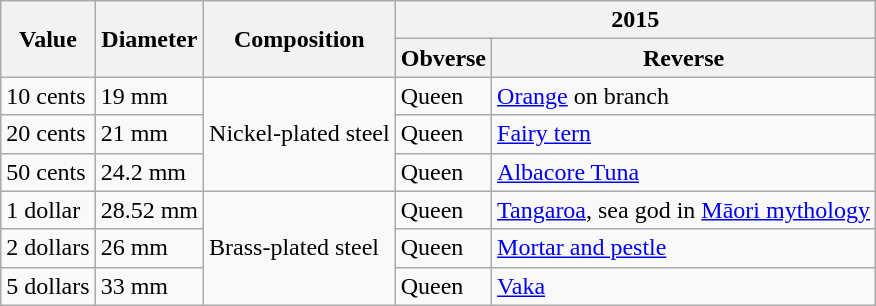<table class="wikitable">
<tr>
<th rowspan="2">Value</th>
<th rowspan="2">Diameter</th>
<th rowspan="2">Composition</th>
<th colspan="2">2015</th>
</tr>
<tr>
<th>Obverse</th>
<th>Reverse</th>
</tr>
<tr>
<td>10 cents</td>
<td>19 mm</td>
<td rowspan="3">Nickel-plated steel</td>
<td>Queen</td>
<td><a href='#'>Orange</a> on branch</td>
</tr>
<tr>
<td>20 cents</td>
<td>21 mm</td>
<td>Queen</td>
<td><a href='#'>Fairy tern</a></td>
</tr>
<tr>
<td>50 cents</td>
<td>24.2 mm</td>
<td>Queen</td>
<td><a href='#'>Albacore Tuna</a></td>
</tr>
<tr>
<td>1 dollar</td>
<td>28.52 mm</td>
<td rowspan="3">Brass-plated steel</td>
<td>Queen</td>
<td><a href='#'>Tangaroa</a>, sea god in <a href='#'>Māori mythology</a></td>
</tr>
<tr>
<td>2 dollars</td>
<td>26 mm</td>
<td>Queen</td>
<td><a href='#'>Mortar and pestle</a></td>
</tr>
<tr>
<td>5 dollars</td>
<td>33 mm</td>
<td>Queen</td>
<td><a href='#'>Vaka</a></td>
</tr>
</table>
